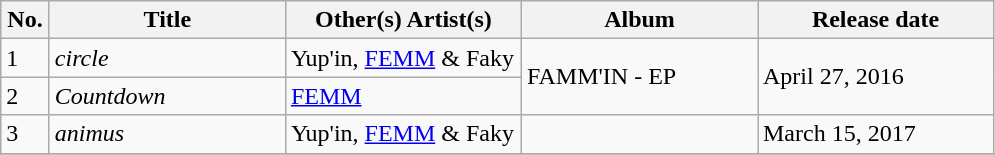<table class="wikitable">
<tr>
<th scope="col" style="width: 25px;"><strong>No.</strong></th>
<th scope="col" style="width: 150px;"><strong>Title</strong></th>
<th scope="col" style="width: 150px;"><strong>Other(s) Artist(s)</strong></th>
<th scope="col" style="width: 150px;"><strong>Album</strong></th>
<th scope="col" style="width: 150px;"><strong>Release date</strong></th>
</tr>
<tr>
<td>1</td>
<td><em>circle</em></td>
<td>Yup'in, <a href='#'>FEMM</a> & Faky</td>
<td rowspan="2">FAMM'IN - EP</td>
<td rowspan="2">April 27, 2016</td>
</tr>
<tr>
<td>2</td>
<td><em>Countdown</em></td>
<td><a href='#'>FEMM</a></td>
</tr>
<tr>
<td>3</td>
<td><em>animus </em></td>
<td>Yup'in, <a href='#'>FEMM</a> & Faky</td>
<td></td>
<td>March 15, 2017</td>
</tr>
<tr>
</tr>
</table>
